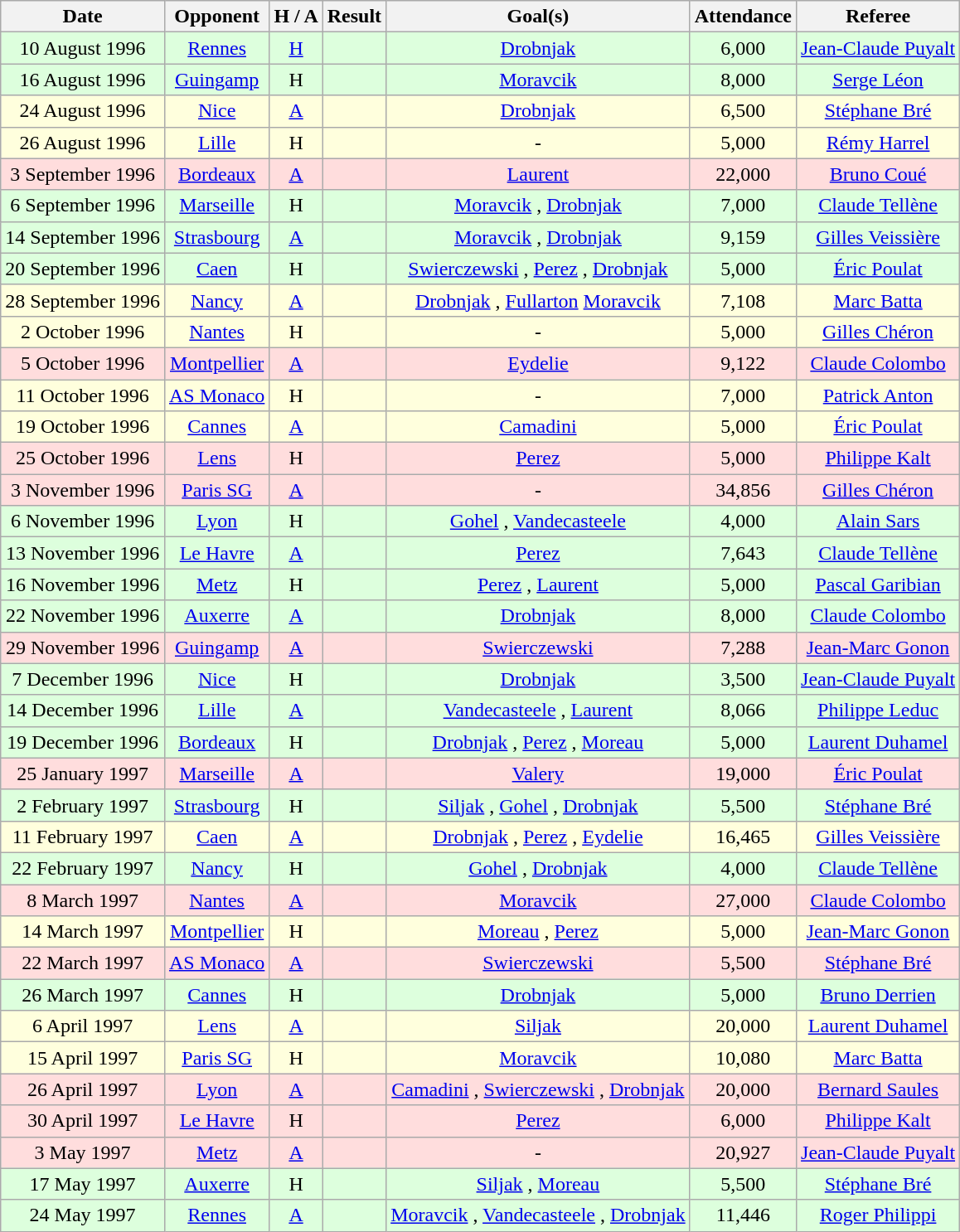<table class="wikitable sortable" style="text-align:center">
<tr>
<th class="sortable">Date</th>
<th>Opponent</th>
<th>H / A</th>
<th>Result</th>
<th>Goal(s)</th>
<th>Attendance</th>
<th>Referee</th>
</tr>
<tr style="background:#dfd;">
<td>10 August 1996</td>
<td><a href='#'>Rennes</a></td>
<td><a href='#'>H</a></td>
<td></td>
<td><a href='#'>Drobnjak</a> </td>
<td>6,000</td>
<td><a href='#'>Jean-Claude Puyalt</a></td>
</tr>
<tr style="background:#dfd;">
<td>16 August 1996</td>
<td><a href='#'>Guingamp</a></td>
<td>H</td>
<td></td>
<td><a href='#'>Moravcik</a> </td>
<td>8,000</td>
<td><a href='#'>Serge Léon</a></td>
</tr>
<tr style="background:#ffd;">
<td>24 August 1996</td>
<td><a href='#'>Nice</a></td>
<td><a href='#'>A</a></td>
<td></td>
<td><a href='#'>Drobnjak</a> </td>
<td>6,500</td>
<td><a href='#'>Stéphane Bré</a></td>
</tr>
<tr style="background:#ffd;">
<td>26 August 1996</td>
<td><a href='#'>Lille</a></td>
<td>H</td>
<td></td>
<td>-</td>
<td>5,000</td>
<td><a href='#'>Rémy Harrel</a></td>
</tr>
<tr style="background:#fdd;">
<td>3 September 1996</td>
<td><a href='#'>Bordeaux</a></td>
<td><a href='#'>A</a></td>
<td></td>
<td><a href='#'>Laurent</a> </td>
<td>22,000</td>
<td><a href='#'>Bruno Coué</a></td>
</tr>
<tr style="background:#dfd;">
<td>6 September 1996</td>
<td><a href='#'>Marseille</a></td>
<td>H</td>
<td></td>
<td><a href='#'>Moravcik</a> , <a href='#'>Drobnjak</a> </td>
<td>7,000</td>
<td><a href='#'>Claude Tellène</a></td>
</tr>
<tr style="background:#dfd;">
<td>14 September 1996</td>
<td><a href='#'>Strasbourg</a></td>
<td><a href='#'>A</a></td>
<td></td>
<td><a href='#'>Moravcik</a> , <a href='#'>Drobnjak</a> </td>
<td>9,159</td>
<td><a href='#'>Gilles Veissière</a></td>
</tr>
<tr style="background:#dfd;">
<td>20 September 1996</td>
<td><a href='#'>Caen</a></td>
<td>H</td>
<td></td>
<td><a href='#'>Swierczewski</a> , <a href='#'>Perez</a> , <a href='#'>Drobnjak</a> </td>
<td>5,000</td>
<td><a href='#'>Éric Poulat</a></td>
</tr>
<tr style="background:#ffd;">
<td>28 September 1996</td>
<td><a href='#'>Nancy</a></td>
<td><a href='#'>A</a></td>
<td></td>
<td><a href='#'>Drobnjak</a> , <a href='#'>Fullarton</a>  <a href='#'>Moravcik</a> </td>
<td>7,108</td>
<td><a href='#'>Marc Batta</a></td>
</tr>
<tr style="background:#ffd;">
<td>2 October 1996</td>
<td><a href='#'>Nantes</a></td>
<td>H</td>
<td></td>
<td>-</td>
<td>5,000</td>
<td><a href='#'>Gilles Chéron</a></td>
</tr>
<tr style="background:#fdd;">
<td>5 October 1996</td>
<td><a href='#'>Montpellier</a></td>
<td><a href='#'>A</a></td>
<td></td>
<td><a href='#'>Eydelie</a> </td>
<td>9,122</td>
<td><a href='#'>Claude Colombo</a></td>
</tr>
<tr style="background:#ffd;">
<td>11 October 1996</td>
<td><a href='#'>AS Monaco</a></td>
<td>H</td>
<td></td>
<td>-</td>
<td>7,000</td>
<td><a href='#'>Patrick Anton</a></td>
</tr>
<tr style="background:#ffd;">
<td>19 October 1996</td>
<td><a href='#'>Cannes</a></td>
<td><a href='#'>A</a></td>
<td></td>
<td><a href='#'>Camadini</a> </td>
<td>5,000</td>
<td><a href='#'>Éric Poulat</a></td>
</tr>
<tr style="background:#fdd;">
<td>25 October 1996</td>
<td><a href='#'>Lens</a></td>
<td>H</td>
<td></td>
<td><a href='#'>Perez</a> </td>
<td>5,000</td>
<td><a href='#'>Philippe Kalt</a></td>
</tr>
<tr style="background:#fdd;">
<td>3 November 1996</td>
<td><a href='#'>Paris SG</a></td>
<td><a href='#'>A</a></td>
<td></td>
<td>-</td>
<td>34,856</td>
<td><a href='#'>Gilles Chéron</a></td>
</tr>
<tr style="background:#dfd;">
<td>6 November 1996</td>
<td><a href='#'>Lyon</a></td>
<td>H</td>
<td></td>
<td><a href='#'>Gohel</a> , <a href='#'>Vandecasteele</a> </td>
<td>4,000</td>
<td><a href='#'>Alain Sars</a></td>
</tr>
<tr style="background:#dfd;">
<td>13 November 1996</td>
<td><a href='#'>Le Havre</a></td>
<td><a href='#'>A</a></td>
<td></td>
<td><a href='#'>Perez</a> </td>
<td>7,643</td>
<td><a href='#'>Claude Tellène</a></td>
</tr>
<tr style="background:#dfd;">
<td>16 November 1996</td>
<td><a href='#'>Metz</a></td>
<td>H</td>
<td></td>
<td><a href='#'>Perez</a> , <a href='#'>Laurent</a> </td>
<td>5,000</td>
<td><a href='#'>Pascal Garibian</a></td>
</tr>
<tr style="background:#dfd;">
<td>22 November 1996</td>
<td><a href='#'>Auxerre</a></td>
<td><a href='#'>A</a></td>
<td></td>
<td><a href='#'>Drobnjak</a> </td>
<td>8,000</td>
<td><a href='#'>Claude Colombo</a></td>
</tr>
<tr style="background:#fdd;">
<td>29 November 1996</td>
<td><a href='#'>Guingamp</a></td>
<td><a href='#'>A</a></td>
<td></td>
<td><a href='#'>Swierczewski</a> </td>
<td>7,288</td>
<td><a href='#'>Jean-Marc Gonon</a></td>
</tr>
<tr style="background:#dfd;">
<td>7 December 1996</td>
<td><a href='#'>Nice</a></td>
<td>H</td>
<td></td>
<td><a href='#'>Drobnjak</a> </td>
<td>3,500</td>
<td><a href='#'>Jean-Claude Puyalt</a></td>
</tr>
<tr style="background:#dfd;">
<td>14 December 1996</td>
<td><a href='#'>Lille</a></td>
<td><a href='#'>A</a></td>
<td></td>
<td><a href='#'>Vandecasteele</a> , <a href='#'>Laurent</a> </td>
<td>8,066</td>
<td><a href='#'>Philippe Leduc</a></td>
</tr>
<tr style="background:#dfd;">
<td>19 December 1996</td>
<td><a href='#'>Bordeaux</a></td>
<td>H</td>
<td></td>
<td><a href='#'>Drobnjak</a> , <a href='#'>Perez</a> , <a href='#'>Moreau</a> </td>
<td>5,000</td>
<td><a href='#'>Laurent Duhamel</a></td>
</tr>
<tr style="background:#fdd;">
<td>25 January 1997</td>
<td><a href='#'>Marseille</a></td>
<td><a href='#'>A</a></td>
<td></td>
<td><a href='#'>Valery</a> </td>
<td>19,000</td>
<td><a href='#'>Éric Poulat</a></td>
</tr>
<tr style="background:#dfd;">
<td>2 February 1997</td>
<td><a href='#'>Strasbourg</a></td>
<td>H</td>
<td></td>
<td><a href='#'>Siljak</a> , <a href='#'>Gohel</a> , <a href='#'>Drobnjak</a> </td>
<td>5,500</td>
<td><a href='#'>Stéphane Bré</a></td>
</tr>
<tr style="background:#ffd;">
<td>11 February 1997</td>
<td><a href='#'>Caen</a></td>
<td><a href='#'>A</a></td>
<td></td>
<td><a href='#'>Drobnjak</a> , <a href='#'>Perez</a> , <a href='#'>Eydelie</a> </td>
<td>16,465</td>
<td><a href='#'>Gilles Veissière</a></td>
</tr>
<tr style="background:#dfd;">
<td>22 February 1997</td>
<td><a href='#'>Nancy</a></td>
<td>H</td>
<td></td>
<td><a href='#'>Gohel</a> , <a href='#'>Drobnjak</a> </td>
<td>4,000</td>
<td><a href='#'>Claude Tellène</a></td>
</tr>
<tr style="background:#fdd;">
<td>8 March 1997</td>
<td><a href='#'>Nantes</a></td>
<td><a href='#'>A</a></td>
<td></td>
<td><a href='#'>Moravcik</a> </td>
<td>27,000</td>
<td><a href='#'>Claude Colombo</a></td>
</tr>
<tr style="background:#ffd;">
<td>14 March 1997</td>
<td><a href='#'>Montpellier</a></td>
<td>H</td>
<td></td>
<td><a href='#'>Moreau</a> , <a href='#'>Perez</a> </td>
<td>5,000</td>
<td><a href='#'>Jean-Marc Gonon</a></td>
</tr>
<tr style="background:#fdd;">
<td>22 March 1997</td>
<td><a href='#'>AS Monaco</a></td>
<td><a href='#'>A</a></td>
<td></td>
<td><a href='#'>Swierczewski</a> </td>
<td>5,500</td>
<td><a href='#'>Stéphane Bré</a></td>
</tr>
<tr style="background:#dfd;">
<td>26 March 1997</td>
<td><a href='#'>Cannes</a></td>
<td>H</td>
<td></td>
<td><a href='#'>Drobnjak</a> </td>
<td>5,000</td>
<td><a href='#'>Bruno Derrien</a></td>
</tr>
<tr style="background:#ffd;">
<td>6 April 1997</td>
<td><a href='#'>Lens</a></td>
<td><a href='#'>A</a></td>
<td></td>
<td><a href='#'>Siljak</a> </td>
<td>20,000</td>
<td><a href='#'>Laurent Duhamel</a></td>
</tr>
<tr style="background:#ffd;">
<td>15 April 1997</td>
<td><a href='#'>Paris SG</a></td>
<td>H</td>
<td></td>
<td><a href='#'>Moravcik</a> </td>
<td>10,080</td>
<td><a href='#'>Marc Batta</a></td>
</tr>
<tr style="background:#fdd;">
<td>26 April 1997</td>
<td><a href='#'>Lyon</a></td>
<td><a href='#'>A</a></td>
<td></td>
<td><a href='#'>Camadini</a> , <a href='#'>Swierczewski</a> , <a href='#'>Drobnjak</a> </td>
<td>20,000</td>
<td><a href='#'>Bernard Saules</a></td>
</tr>
<tr style="background:#fdd;">
<td>30 April 1997</td>
<td><a href='#'>Le Havre</a></td>
<td>H</td>
<td></td>
<td><a href='#'>Perez</a> </td>
<td>6,000</td>
<td><a href='#'>Philippe Kalt</a></td>
</tr>
<tr style="background:#fdd;">
<td>3 May 1997</td>
<td><a href='#'>Metz</a></td>
<td><a href='#'>A</a></td>
<td></td>
<td>-</td>
<td>20,927</td>
<td><a href='#'>Jean-Claude Puyalt</a></td>
</tr>
<tr style="background:#dfd;">
<td>17 May 1997</td>
<td><a href='#'>Auxerre</a></td>
<td>H</td>
<td></td>
<td><a href='#'>Siljak</a> , <a href='#'>Moreau</a> </td>
<td>5,500</td>
<td><a href='#'>Stéphane Bré</a></td>
</tr>
<tr style="background:#dfd;">
<td>24 May 1997</td>
<td><a href='#'>Rennes</a></td>
<td><a href='#'>A</a></td>
<td></td>
<td><a href='#'>Moravcik</a> , <a href='#'>Vandecasteele</a> , <a href='#'>Drobnjak</a> </td>
<td>11,446</td>
<td><a href='#'>Roger Philippi</a></td>
</tr>
</table>
